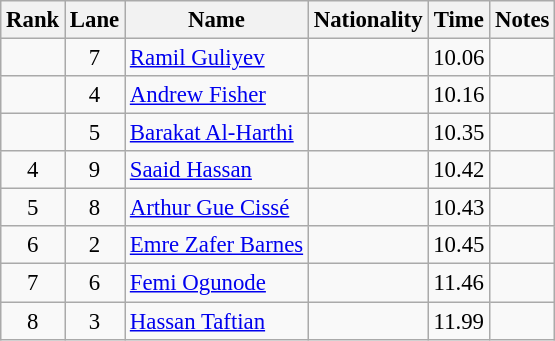<table class="wikitable sortable" style="text-align:center;font-size:95%">
<tr>
<th>Rank</th>
<th>Lane</th>
<th>Name</th>
<th>Nationality</th>
<th>Time</th>
<th>Notes</th>
</tr>
<tr>
<td></td>
<td>7</td>
<td align=left><a href='#'>Ramil Guliyev</a></td>
<td align=left></td>
<td>10.06</td>
<td></td>
</tr>
<tr>
<td></td>
<td>4</td>
<td align=left><a href='#'>Andrew Fisher</a></td>
<td align=left></td>
<td>10.16</td>
<td></td>
</tr>
<tr>
<td></td>
<td>5</td>
<td align=left><a href='#'>Barakat Al-Harthi</a></td>
<td align=left></td>
<td>10.35</td>
<td></td>
</tr>
<tr>
<td>4</td>
<td>9</td>
<td align=left><a href='#'>Saaid Hassan</a></td>
<td align=left></td>
<td>10.42</td>
<td></td>
</tr>
<tr>
<td>5</td>
<td>8</td>
<td align=left><a href='#'>Arthur Gue Cissé</a></td>
<td align=left></td>
<td>10.43</td>
<td></td>
</tr>
<tr>
<td>6</td>
<td>2</td>
<td align=left><a href='#'>Emre Zafer Barnes</a></td>
<td align=left></td>
<td>10.45</td>
<td></td>
</tr>
<tr>
<td>7</td>
<td>6</td>
<td align=left><a href='#'>Femi Ogunode</a></td>
<td align=left></td>
<td>11.46</td>
<td></td>
</tr>
<tr>
<td>8</td>
<td>3</td>
<td align=left><a href='#'>Hassan Taftian</a></td>
<td align=left></td>
<td>11.99</td>
<td></td>
</tr>
</table>
